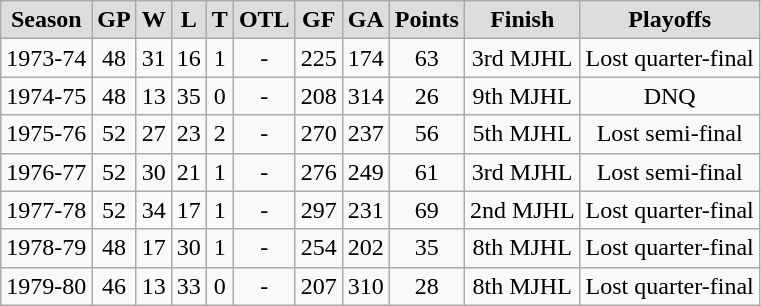<table class="wikitable">
<tr align="center"  bgcolor="#dddddd">
<td><strong>Season</strong></td>
<td><strong>GP </strong></td>
<td><strong> W </strong></td>
<td><strong> L </strong></td>
<td><strong> T </strong></td>
<td><strong>OTL</strong></td>
<td><strong>GF </strong></td>
<td><strong>GA </strong></td>
<td><strong>Points</strong></td>
<td><strong>Finish</strong></td>
<td><strong>Playoffs</strong></td>
</tr>
<tr align="center">
<td>1973-74</td>
<td>48</td>
<td>31</td>
<td>16</td>
<td>1</td>
<td>-</td>
<td>225</td>
<td>174</td>
<td>63</td>
<td>3rd MJHL</td>
<td>Lost quarter-final</td>
</tr>
<tr align="center">
<td>1974-75</td>
<td>48</td>
<td>13</td>
<td>35</td>
<td>0</td>
<td>-</td>
<td>208</td>
<td>314</td>
<td>26</td>
<td>9th MJHL</td>
<td>DNQ</td>
</tr>
<tr align="center">
<td>1975-76</td>
<td>52</td>
<td>27</td>
<td>23</td>
<td>2</td>
<td>-</td>
<td>270</td>
<td>237</td>
<td>56</td>
<td>5th MJHL</td>
<td>Lost semi-final</td>
</tr>
<tr align="center">
<td>1976-77</td>
<td>52</td>
<td>30</td>
<td>21</td>
<td>1</td>
<td>-</td>
<td>276</td>
<td>249</td>
<td>61</td>
<td>3rd MJHL</td>
<td>Lost semi-final</td>
</tr>
<tr align="center">
<td>1977-78</td>
<td>52</td>
<td>34</td>
<td>17</td>
<td>1</td>
<td>-</td>
<td>297</td>
<td>231</td>
<td>69</td>
<td>2nd MJHL</td>
<td>Lost quarter-final</td>
</tr>
<tr align="center">
<td>1978-79</td>
<td>48</td>
<td>17</td>
<td>30</td>
<td>1</td>
<td>-</td>
<td>254</td>
<td>202</td>
<td>35</td>
<td>8th MJHL</td>
<td>Lost quarter-final</td>
</tr>
<tr align="center">
<td>1979-80</td>
<td>46</td>
<td>13</td>
<td>33</td>
<td>0</td>
<td>-</td>
<td>207</td>
<td>310</td>
<td>28</td>
<td>8th MJHL</td>
<td>Lost quarter-final</td>
</tr>
</table>
